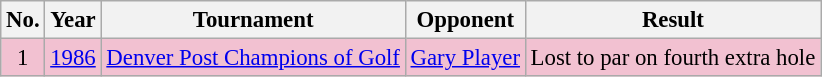<table class="wikitable" style="font-size:95%;">
<tr>
<th>No.</th>
<th>Year</th>
<th>Tournament</th>
<th>Opponent</th>
<th>Result</th>
</tr>
<tr style="background:#F2C1D1;">
<td align=center>1</td>
<td><a href='#'>1986</a></td>
<td><a href='#'>Denver Post Champions of Golf</a></td>
<td> <a href='#'>Gary Player</a></td>
<td>Lost to par on fourth extra hole</td>
</tr>
</table>
